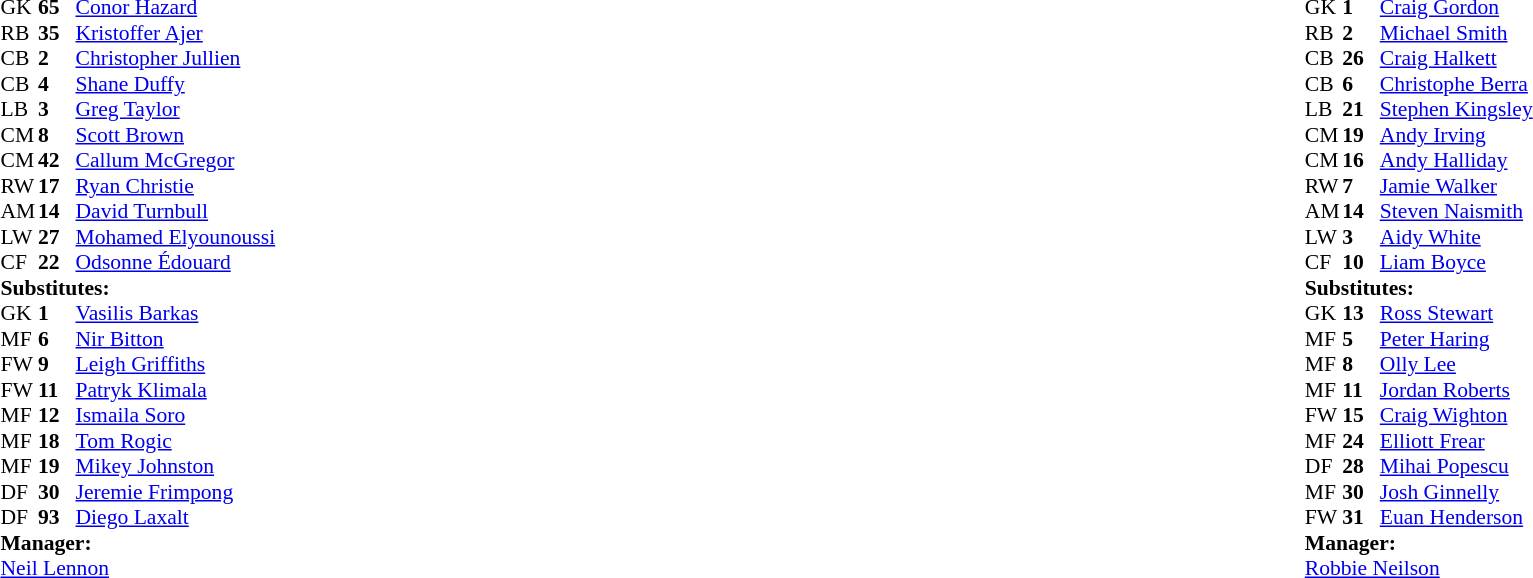<table style="width:100%;">
<tr>
<td style="vertical-align:top; width:50%;"><br><table style="font-size: 90%" cellspacing="0" cellpadding="0">
<tr>
<th width="25"></th>
<th width="25"></th>
</tr>
<tr>
<td>GK</td>
<td><strong>65</strong></td>
<td> <a href='#'>Conor Hazard</a></td>
</tr>
<tr>
<td>RB</td>
<td><strong>35</strong></td>
<td> <a href='#'>Kristoffer Ajer</a></td>
<td></td>
</tr>
<tr>
<td>CB</td>
<td><strong>2</strong></td>
<td> <a href='#'>Christopher Jullien</a></td>
<td></td>
</tr>
<tr>
<td>CB</td>
<td><strong>4</strong></td>
<td> <a href='#'>Shane Duffy</a></td>
<td></td>
<td></td>
</tr>
<tr>
<td>LB</td>
<td><strong>3</strong></td>
<td> <a href='#'>Greg Taylor</a></td>
<td></td>
<td></td>
</tr>
<tr>
<td>CM</td>
<td><strong>8</strong></td>
<td> <a href='#'>Scott Brown</a></td>
<td></td>
<td></td>
</tr>
<tr>
<td>CM</td>
<td><strong>42</strong></td>
<td> <a href='#'>Callum McGregor</a></td>
<td></td>
</tr>
<tr>
<td>RW</td>
<td><strong>17</strong></td>
<td> <a href='#'>Ryan Christie</a></td>
<td></td>
</tr>
<tr>
<td>AM</td>
<td><strong>14</strong></td>
<td> <a href='#'>David Turnbull</a></td>
<td></td>
<td></td>
</tr>
<tr>
<td>LW</td>
<td><strong>27</strong></td>
<td> <a href='#'>Mohamed Elyounoussi</a></td>
<td></td>
<td></td>
</tr>
<tr>
<td>CF</td>
<td><strong>22</strong></td>
<td> <a href='#'>Odsonne Édouard</a></td>
<td></td>
<td></td>
</tr>
<tr>
<td colspan=4><strong>Substitutes:</strong></td>
</tr>
<tr>
<td>GK</td>
<td><strong>1</strong></td>
<td> <a href='#'>Vasilis Barkas</a></td>
</tr>
<tr>
<td>MF</td>
<td><strong>6</strong></td>
<td> <a href='#'>Nir Bitton</a></td>
</tr>
<tr>
<td>FW</td>
<td><strong>9</strong></td>
<td> <a href='#'>Leigh Griffiths</a></td>
<td></td>
<td></td>
</tr>
<tr>
<td>FW</td>
<td><strong>11</strong></td>
<td> <a href='#'>Patryk Klimala</a></td>
</tr>
<tr>
<td>MF</td>
<td><strong>12</strong></td>
<td> <a href='#'>Ismaila Soro</a></td>
<td></td>
<td></td>
</tr>
<tr>
<td>MF</td>
<td><strong>18</strong></td>
<td> <a href='#'>Tom Rogic</a></td>
<td></td>
<td></td>
</tr>
<tr>
<td>MF</td>
<td><strong>19</strong></td>
<td> <a href='#'>Mikey Johnston</a></td>
<td></td>
<td></td>
</tr>
<tr>
<td>DF</td>
<td><strong>30</strong></td>
<td> <a href='#'>Jeremie Frimpong</a></td>
<td></td>
<td></td>
</tr>
<tr>
<td>DF</td>
<td><strong>93</strong></td>
<td> <a href='#'>Diego Laxalt</a></td>
<td></td>
<td></td>
</tr>
<tr>
<td colspan=4><strong>Manager:</strong></td>
</tr>
<tr>
<td colspan="4"> <a href='#'>Neil Lennon</a></td>
</tr>
</table>
</td>
<td valign="top"></td>
<td style="vertical-align:top; width:50%;"><br><table cellspacing="0" cellpadding="0" style="font-size:90%; margin:auto;">
<tr>
<th width="25"></th>
<th width="25"></th>
</tr>
<tr>
<td>GK</td>
<td><strong>1</strong></td>
<td> <a href='#'>Craig Gordon</a></td>
<td></td>
</tr>
<tr>
<td>RB</td>
<td><strong>2</strong></td>
<td> <a href='#'>Michael Smith</a></td>
</tr>
<tr>
<td>CB</td>
<td><strong>26</strong></td>
<td> <a href='#'>Craig Halkett</a></td>
</tr>
<tr>
<td>CB</td>
<td><strong>6</strong></td>
<td> <a href='#'>Christophe Berra</a></td>
</tr>
<tr>
<td>LB</td>
<td><strong>21</strong></td>
<td> <a href='#'>Stephen Kingsley</a></td>
</tr>
<tr>
<td>CM</td>
<td><strong>19</strong></td>
<td> <a href='#'>Andy Irving</a></td>
<td></td>
<td></td>
</tr>
<tr>
<td>CM</td>
<td><strong>16</strong></td>
<td> <a href='#'>Andy Halliday</a></td>
<td></td>
<td></td>
</tr>
<tr>
<td>RW</td>
<td><strong>7</strong></td>
<td> <a href='#'>Jamie Walker</a></td>
<td></td>
<td></td>
</tr>
<tr>
<td>AM</td>
<td><strong>14</strong></td>
<td> <a href='#'>Steven Naismith</a></td>
<td></td>
</tr>
<tr>
<td>LW</td>
<td><strong>3</strong></td>
<td> <a href='#'>Aidy White</a></td>
<td></td>
<td></td>
</tr>
<tr>
<td>CF</td>
<td><strong>10</strong></td>
<td> <a href='#'>Liam Boyce</a></td>
<td></td>
<td></td>
</tr>
<tr>
<td colspan=4><strong>Substitutes:</strong></td>
</tr>
<tr>
<td>GK</td>
<td><strong>13</strong></td>
<td> <a href='#'>Ross Stewart</a></td>
</tr>
<tr>
<td>MF</td>
<td><strong>5</strong></td>
<td> <a href='#'>Peter Haring</a></td>
<td></td>
<td></td>
</tr>
<tr>
<td>MF</td>
<td><strong>8</strong></td>
<td> <a href='#'>Olly Lee</a></td>
<td></td>
<td></td>
</tr>
<tr>
<td>MF</td>
<td><strong>11</strong></td>
<td> <a href='#'>Jordan Roberts</a></td>
</tr>
<tr>
<td>FW</td>
<td><strong>15</strong></td>
<td> <a href='#'>Craig Wighton</a></td>
<td></td>
<td></td>
</tr>
<tr>
<td>MF</td>
<td><strong>24</strong></td>
<td> <a href='#'>Elliott Frear</a></td>
<td></td>
<td></td>
</tr>
<tr>
<td>DF</td>
<td><strong>28</strong></td>
<td> <a href='#'>Mihai Popescu</a></td>
</tr>
<tr>
<td>MF</td>
<td><strong>30</strong></td>
<td> <a href='#'>Josh Ginnelly</a></td>
<td></td>
<td></td>
</tr>
<tr>
<td>FW</td>
<td><strong>31</strong></td>
<td> <a href='#'>Euan Henderson</a></td>
</tr>
<tr>
<td colspan=4><strong>Manager:</strong></td>
</tr>
<tr>
<td colspan="4"> <a href='#'>Robbie Neilson</a></td>
</tr>
</table>
</td>
</tr>
</table>
